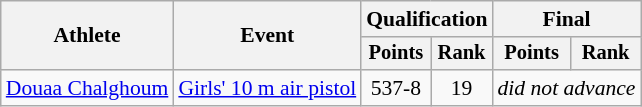<table class="wikitable" style="font-size:90%">
<tr>
<th rowspan="2">Athlete</th>
<th rowspan="2">Event</th>
<th colspan=2>Qualification</th>
<th colspan=2>Final</th>
</tr>
<tr style="font-size:95%">
<th>Points</th>
<th>Rank</th>
<th>Points</th>
<th>Rank</th>
</tr>
<tr align=center>
<td align=left><a href='#'>Douaa Chalghoum</a></td>
<td align=left><a href='#'>Girls' 10 m air pistol</a></td>
<td>537-8</td>
<td>19</td>
<td Colspan=2><em>did not advance</em></td>
</tr>
</table>
